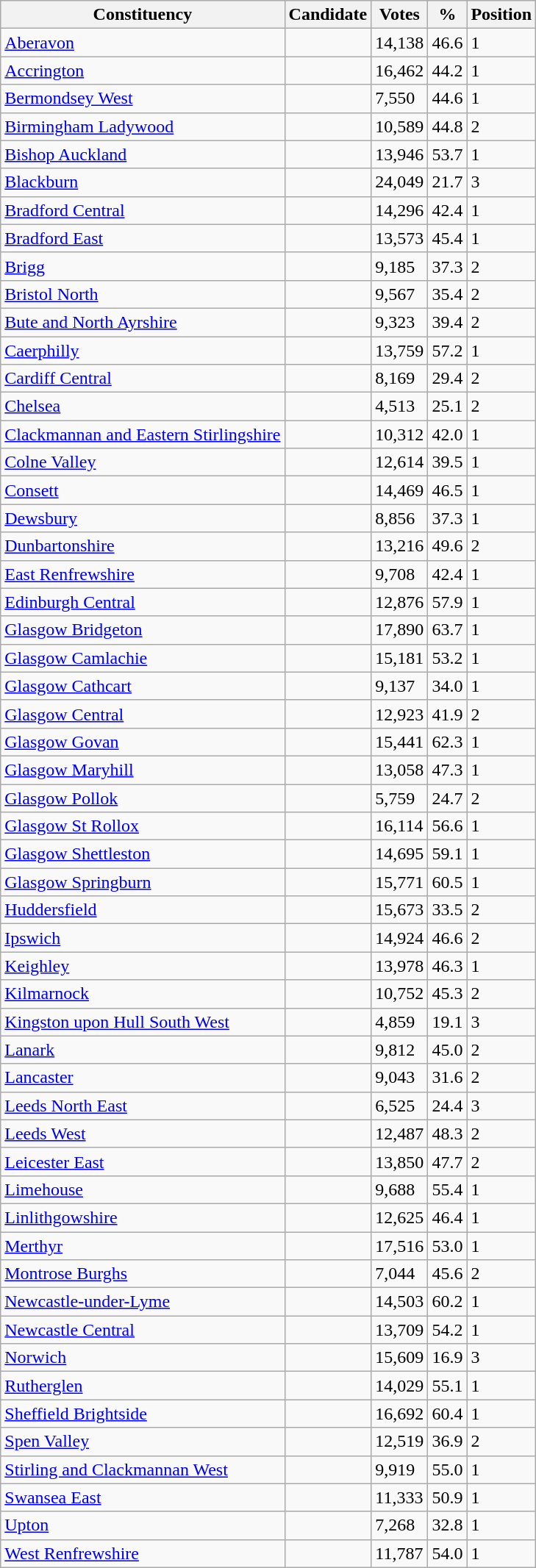<table class="wikitable sortable">
<tr>
<th>Constituency</th>
<th>Candidate</th>
<th>Votes</th>
<th>%</th>
<th>Position</th>
</tr>
<tr>
<td><a href='#'>Aberavon</a></td>
<td></td>
<td>14,138</td>
<td>46.6</td>
<td>1</td>
</tr>
<tr>
<td><a href='#'>Accrington</a></td>
<td></td>
<td>16,462</td>
<td>44.2</td>
<td>1</td>
</tr>
<tr>
<td><a href='#'>Bermondsey West</a></td>
<td></td>
<td>7,550</td>
<td>44.6</td>
<td>1</td>
</tr>
<tr>
<td><a href='#'>Birmingham Ladywood</a></td>
<td></td>
<td>10,589</td>
<td>44.8</td>
<td>2</td>
</tr>
<tr>
<td><a href='#'>Bishop Auckland</a></td>
<td></td>
<td>13,946</td>
<td>53.7</td>
<td>1</td>
</tr>
<tr>
<td><a href='#'>Blackburn</a></td>
<td></td>
<td>24,049</td>
<td>21.7</td>
<td>3</td>
</tr>
<tr>
<td><a href='#'>Bradford Central</a></td>
<td></td>
<td>14,296</td>
<td>42.4</td>
<td>1</td>
</tr>
<tr>
<td><a href='#'>Bradford East</a></td>
<td></td>
<td>13,573</td>
<td>45.4</td>
<td>1</td>
</tr>
<tr>
<td><a href='#'>Brigg</a></td>
<td></td>
<td>9,185</td>
<td>37.3</td>
<td>2</td>
</tr>
<tr>
<td><a href='#'>Bristol North</a></td>
<td></td>
<td>9,567</td>
<td>35.4</td>
<td>2</td>
</tr>
<tr>
<td><a href='#'>Bute and North Ayrshire</a></td>
<td></td>
<td>9,323</td>
<td>39.4</td>
<td>2</td>
</tr>
<tr>
<td><a href='#'>Caerphilly</a></td>
<td></td>
<td>13,759</td>
<td>57.2</td>
<td>1</td>
</tr>
<tr>
<td><a href='#'>Cardiff Central</a></td>
<td></td>
<td>8,169</td>
<td>29.4</td>
<td>2</td>
</tr>
<tr>
<td><a href='#'>Chelsea</a></td>
<td></td>
<td>4,513</td>
<td>25.1</td>
<td>2</td>
</tr>
<tr>
<td><a href='#'>Clackmannan and Eastern Stirlingshire</a></td>
<td></td>
<td>10,312</td>
<td>42.0</td>
<td>1</td>
</tr>
<tr>
<td><a href='#'>Colne Valley</a></td>
<td></td>
<td>12,614</td>
<td>39.5</td>
<td>1</td>
</tr>
<tr>
<td><a href='#'>Consett</a></td>
<td></td>
<td>14,469</td>
<td>46.5</td>
<td>1</td>
</tr>
<tr>
<td><a href='#'>Dewsbury</a></td>
<td></td>
<td>8,856</td>
<td>37.3</td>
<td>1</td>
</tr>
<tr>
<td><a href='#'>Dunbartonshire</a></td>
<td></td>
<td>13,216</td>
<td>49.6</td>
<td>2</td>
</tr>
<tr>
<td><a href='#'>East Renfrewshire</a></td>
<td></td>
<td>9,708</td>
<td>42.4</td>
<td>1</td>
</tr>
<tr>
<td><a href='#'>Edinburgh Central</a></td>
<td></td>
<td>12,876</td>
<td>57.9</td>
<td>1</td>
</tr>
<tr>
<td><a href='#'>Glasgow Bridgeton</a></td>
<td></td>
<td>17,890</td>
<td>63.7</td>
<td>1</td>
</tr>
<tr>
<td><a href='#'>Glasgow Camlachie</a></td>
<td></td>
<td>15,181</td>
<td>53.2</td>
<td>1</td>
</tr>
<tr>
<td><a href='#'>Glasgow Cathcart</a></td>
<td></td>
<td>9,137</td>
<td>34.0</td>
<td>1</td>
</tr>
<tr>
<td><a href='#'>Glasgow Central</a></td>
<td></td>
<td>12,923</td>
<td>41.9</td>
<td>2</td>
</tr>
<tr>
<td><a href='#'>Glasgow Govan</a></td>
<td></td>
<td>15,441</td>
<td>62.3</td>
<td>1</td>
</tr>
<tr>
<td><a href='#'>Glasgow Maryhill</a></td>
<td></td>
<td>13,058</td>
<td>47.3</td>
<td>1</td>
</tr>
<tr>
<td><a href='#'>Glasgow Pollok</a></td>
<td></td>
<td>5,759</td>
<td>24.7</td>
<td>2</td>
</tr>
<tr>
<td><a href='#'>Glasgow St Rollox</a></td>
<td></td>
<td>16,114</td>
<td>56.6</td>
<td>1</td>
</tr>
<tr>
<td><a href='#'>Glasgow Shettleston</a></td>
<td></td>
<td>14,695</td>
<td>59.1</td>
<td>1</td>
</tr>
<tr>
<td><a href='#'>Glasgow Springburn</a></td>
<td></td>
<td>15,771</td>
<td>60.5</td>
<td>1</td>
</tr>
<tr>
<td><a href='#'>Huddersfield</a></td>
<td></td>
<td>15,673</td>
<td>33.5</td>
<td>2</td>
</tr>
<tr>
<td><a href='#'>Ipswich</a></td>
<td></td>
<td>14,924</td>
<td>46.6</td>
<td>2</td>
</tr>
<tr>
<td><a href='#'>Keighley</a></td>
<td></td>
<td>13,978</td>
<td>46.3</td>
<td>1</td>
</tr>
<tr>
<td><a href='#'>Kilmarnock</a></td>
<td></td>
<td>10,752</td>
<td>45.3</td>
<td>2</td>
</tr>
<tr>
<td><a href='#'>Kingston upon Hull South West</a></td>
<td></td>
<td>4,859</td>
<td>19.1</td>
<td>3</td>
</tr>
<tr>
<td><a href='#'>Lanark</a></td>
<td></td>
<td>9,812</td>
<td>45.0</td>
<td>2</td>
</tr>
<tr>
<td><a href='#'>Lancaster</a></td>
<td></td>
<td>9,043</td>
<td>31.6</td>
<td>2</td>
</tr>
<tr>
<td><a href='#'>Leeds North East</a></td>
<td></td>
<td>6,525</td>
<td>24.4</td>
<td>3</td>
</tr>
<tr>
<td><a href='#'>Leeds West</a></td>
<td></td>
<td>12,487</td>
<td>48.3</td>
<td>2</td>
</tr>
<tr>
<td><a href='#'>Leicester East</a></td>
<td></td>
<td>13,850</td>
<td>47.7</td>
<td>2</td>
</tr>
<tr>
<td><a href='#'>Limehouse</a></td>
<td></td>
<td>9,688</td>
<td>55.4</td>
<td>1</td>
</tr>
<tr>
<td><a href='#'>Linlithgowshire</a></td>
<td></td>
<td>12,625</td>
<td>46.4</td>
<td>1</td>
</tr>
<tr>
<td><a href='#'>Merthyr</a></td>
<td></td>
<td>17,516</td>
<td>53.0</td>
<td>1</td>
</tr>
<tr>
<td><a href='#'>Montrose Burghs</a></td>
<td></td>
<td>7,044</td>
<td>45.6</td>
<td>2</td>
</tr>
<tr>
<td><a href='#'>Newcastle-under-Lyme</a></td>
<td></td>
<td>14,503</td>
<td>60.2</td>
<td>1</td>
</tr>
<tr>
<td><a href='#'>Newcastle Central</a></td>
<td></td>
<td>13,709</td>
<td>54.2</td>
<td>1</td>
</tr>
<tr>
<td><a href='#'>Norwich</a></td>
<td></td>
<td>15,609</td>
<td>16.9</td>
<td>3</td>
</tr>
<tr>
<td><a href='#'>Rutherglen</a></td>
<td></td>
<td>14,029</td>
<td>55.1</td>
<td>1</td>
</tr>
<tr>
<td><a href='#'>Sheffield Brightside</a></td>
<td></td>
<td>16,692</td>
<td>60.4</td>
<td>1</td>
</tr>
<tr>
<td><a href='#'>Spen Valley</a></td>
<td></td>
<td>12,519</td>
<td>36.9</td>
<td>2</td>
</tr>
<tr>
<td><a href='#'>Stirling and Clackmannan West</a></td>
<td></td>
<td>9,919</td>
<td>55.0</td>
<td>1</td>
</tr>
<tr>
<td><a href='#'>Swansea East</a></td>
<td></td>
<td>11,333</td>
<td>50.9</td>
<td>1</td>
</tr>
<tr>
<td><a href='#'>Upton</a></td>
<td></td>
<td>7,268</td>
<td>32.8</td>
<td>1</td>
</tr>
<tr>
<td><a href='#'>West Renfrewshire</a></td>
<td></td>
<td>11,787</td>
<td>54.0</td>
<td>1</td>
</tr>
</table>
